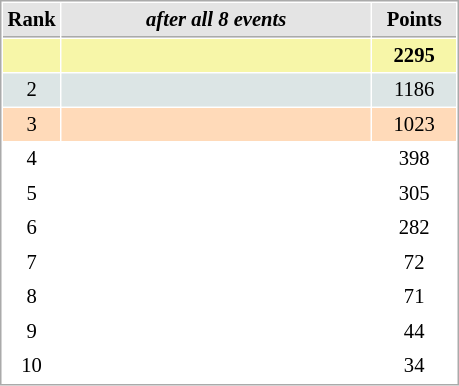<table cellspacing="1" cellpadding="3" style="border:1px solid #AAAAAA;font-size:86%">
<tr style="background-color: #E4E4E4;">
<th style="border-bottom:1px solid #AAAAAA; width: 10px;">Rank</th>
<th style="border-bottom:1px solid #AAAAAA; width: 200px;"><em>after all 8 events</em></th>
<th style="border-bottom:1px solid #AAAAAA; width: 50px;">Points</th>
</tr>
<tr style="background:#f7f6a8;">
<td align=center></td>
<td><strong></strong></td>
<td align=center><strong>2295</strong></td>
</tr>
<tr style="background:#dce5e5;">
<td align=center>2</td>
<td></td>
<td align=center>1186</td>
</tr>
<tr style="background:#ffdab9;">
<td align=center>3</td>
<td></td>
<td align=center>1023</td>
</tr>
<tr>
<td align=center>4</td>
<td></td>
<td align=center>398</td>
</tr>
<tr>
<td align=center>5</td>
<td></td>
<td align=center>305</td>
</tr>
<tr>
<td align=center>6</td>
<td></td>
<td align=center>282</td>
</tr>
<tr>
<td align=center>7</td>
<td></td>
<td align=center>72</td>
</tr>
<tr>
<td align=center>8</td>
<td></td>
<td align=center>71</td>
</tr>
<tr>
<td align=center>9</td>
<td>  </td>
<td align=center>44</td>
</tr>
<tr>
<td align=center>10</td>
<td></td>
<td align=center>34</td>
</tr>
</table>
